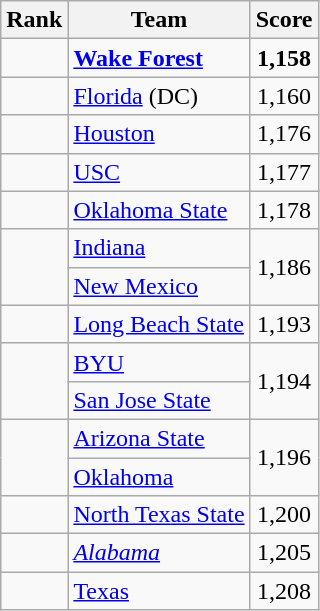<table class="wikitable sortable" style="text-align:center">
<tr>
<th dat-sort-type=number>Rank</th>
<th>Team</th>
<th>Score</th>
</tr>
<tr>
<td></td>
<td align=left><strong><a href='#'>Wake Forest</a></strong></td>
<td><strong>1,158</strong></td>
</tr>
<tr>
<td></td>
<td align=left><a href='#'>Florida</a> (DC)</td>
<td>1,160</td>
</tr>
<tr>
<td></td>
<td align=left><a href='#'>Houston</a></td>
<td>1,176</td>
</tr>
<tr>
<td></td>
<td align=left><a href='#'>USC</a></td>
<td>1,177</td>
</tr>
<tr>
<td></td>
<td align=left><a href='#'>Oklahoma State</a></td>
<td>1,178</td>
</tr>
<tr>
<td rowspan=2></td>
<td align=left><a href='#'>Indiana</a></td>
<td rowspan=2>1,186</td>
</tr>
<tr>
<td align=left><a href='#'>New Mexico</a></td>
</tr>
<tr>
<td></td>
<td align=left><a href='#'>Long Beach State</a></td>
<td>1,193</td>
</tr>
<tr>
<td rowspan=2></td>
<td align=left><a href='#'>BYU</a></td>
<td rowspan=2>1,194</td>
</tr>
<tr>
<td align=left><a href='#'>San Jose State</a></td>
</tr>
<tr>
<td rowspan=2></td>
<td align=left><a href='#'>Arizona State</a></td>
<td rowspan=2>1,196</td>
</tr>
<tr>
<td align=left><a href='#'>Oklahoma</a></td>
</tr>
<tr>
<td></td>
<td align=left><a href='#'>North Texas State</a></td>
<td>1,200</td>
</tr>
<tr>
<td></td>
<td align=left><em><a href='#'>Alabama</a></em></td>
<td>1,205</td>
</tr>
<tr>
<td></td>
<td align=left><a href='#'>Texas</a></td>
<td>1,208</td>
</tr>
</table>
